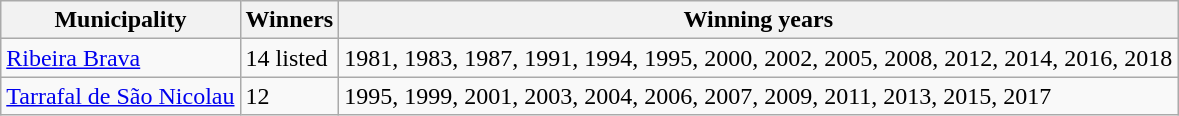<table class="wikitable">
<tr>
<th>Municipality</th>
<th>Winners</th>
<th>Winning years</th>
</tr>
<tr>
<td><a href='#'>Ribeira Brava</a></td>
<td>14 listed</td>
<td>1981, 1983, 1987, 1991, 1994, 1995, 2000, 2002, 2005, 2008, 2012, 2014, 2016, 2018</td>
</tr>
<tr>
<td><a href='#'>Tarrafal de São Nicolau</a></td>
<td>12</td>
<td>1995, 1999, 2001, 2003, 2004, 2006, 2007, 2009, 2011, 2013, 2015, 2017</td>
</tr>
</table>
